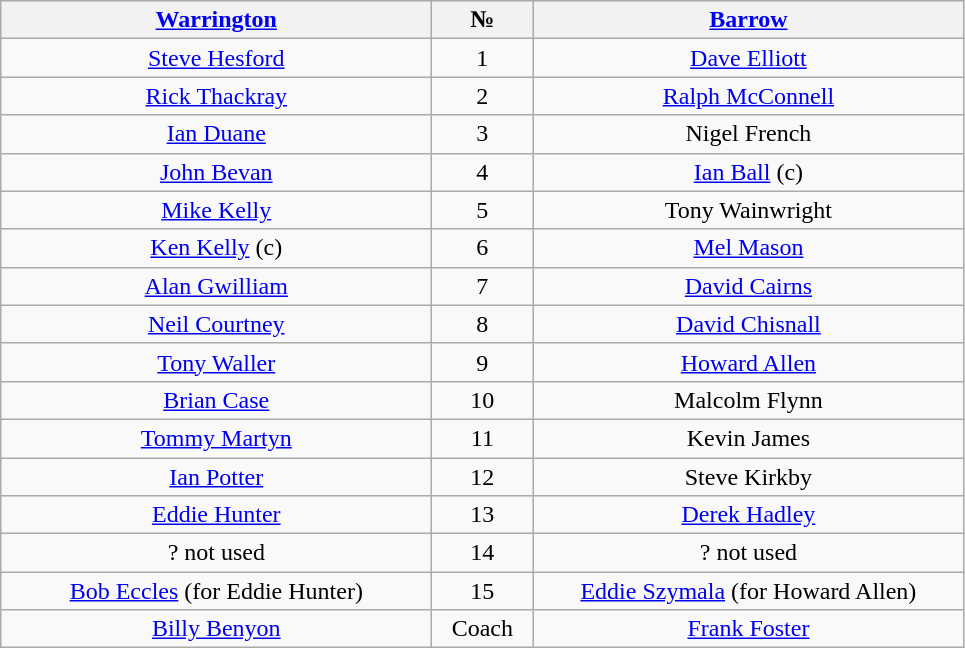<table class="wikitable" style="text-align:center;">
<tr>
<th width=280 abbr=winner><a href='#'>Warrington</a></th>
<th width=60 abbr="Number">№</th>
<th width=280 abbr=runner-up><a href='#'>Barrow</a></th>
</tr>
<tr>
<td><a href='#'>Steve Hesford</a></td>
<td>1</td>
<td><a href='#'>Dave Elliott</a></td>
</tr>
<tr>
<td><a href='#'>Rick Thackray</a></td>
<td>2</td>
<td><a href='#'>Ralph McConnell</a></td>
</tr>
<tr>
<td><a href='#'>Ian Duane</a></td>
<td>3</td>
<td>Nigel French</td>
</tr>
<tr>
<td><a href='#'>John Bevan</a></td>
<td>4</td>
<td><a href='#'>Ian Ball</a> (c)</td>
</tr>
<tr>
<td><a href='#'>Mike Kelly</a></td>
<td>5</td>
<td>Tony Wainwright</td>
</tr>
<tr>
<td><a href='#'>Ken Kelly</a> (c)</td>
<td>6</td>
<td><a href='#'>Mel Mason</a></td>
</tr>
<tr>
<td><a href='#'>Alan Gwilliam</a></td>
<td>7</td>
<td><a href='#'>David Cairns</a></td>
</tr>
<tr>
<td><a href='#'>Neil Courtney</a></td>
<td>8</td>
<td><a href='#'>David Chisnall</a></td>
</tr>
<tr>
<td><a href='#'>Tony Waller</a></td>
<td>9</td>
<td><a href='#'>Howard Allen</a></td>
</tr>
<tr>
<td><a href='#'>Brian Case</a></td>
<td>10</td>
<td>Malcolm Flynn</td>
</tr>
<tr>
<td><a href='#'>Tommy Martyn</a></td>
<td>11</td>
<td>Kevin James</td>
</tr>
<tr>
<td><a href='#'>Ian Potter</a></td>
<td>12</td>
<td>Steve Kirkby</td>
</tr>
<tr>
<td><a href='#'>Eddie Hunter</a></td>
<td>13</td>
<td><a href='#'>Derek Hadley</a></td>
</tr>
<tr>
<td>? not used</td>
<td>14</td>
<td>? not used</td>
</tr>
<tr>
<td><a href='#'>Bob Eccles</a> (for Eddie Hunter)</td>
<td>15</td>
<td><a href='#'>Eddie Szymala</a> (for Howard Allen)</td>
</tr>
<tr>
<td><a href='#'>Billy Benyon</a></td>
<td>Coach</td>
<td><a href='#'>Frank Foster</a></td>
</tr>
</table>
